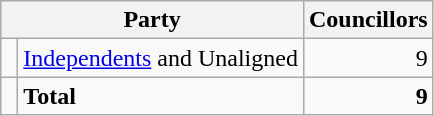<table class="wikitable">
<tr>
<th colspan="2">Party</th>
<th>Councillors</th>
</tr>
<tr>
<td> </td>
<td><a href='#'>Independents</a> and Unaligned</td>
<td align=right>9</td>
</tr>
<tr>
<td></td>
<td><strong>Total</strong></td>
<td align=right><strong>9</strong></td>
</tr>
</table>
